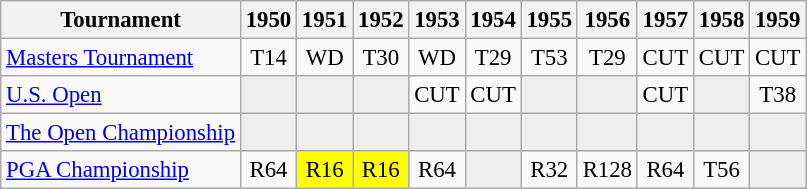<table class="wikitable" style="font-size:95%;text-align:center;">
<tr>
<th>Tournament</th>
<th>1950</th>
<th>1951</th>
<th>1952</th>
<th>1953</th>
<th>1954</th>
<th>1955</th>
<th>1956</th>
<th>1957</th>
<th>1958</th>
<th>1959</th>
</tr>
<tr>
<td align=left><a href='#'>Masters Tournament</a></td>
<td>T14</td>
<td>WD</td>
<td>T30</td>
<td>WD</td>
<td>T29</td>
<td>T53</td>
<td>T29</td>
<td>CUT</td>
<td>CUT</td>
<td>CUT</td>
</tr>
<tr>
<td align=left><a href='#'>U.S. Open</a></td>
<td style="background:#eeeeee;"></td>
<td style="background:#eeeeee;"></td>
<td style="background:#eeeeee;"></td>
<td>CUT</td>
<td>CUT</td>
<td style="background:#eeeeee;"></td>
<td style="background:#eeeeee;"></td>
<td>CUT</td>
<td style="background:#eeeeee;"></td>
<td>T38</td>
</tr>
<tr>
<td align=left><a href='#'>The Open Championship</a></td>
<td style="background:#eeeeee;"></td>
<td style="background:#eeeeee;"></td>
<td style="background:#eeeeee;"></td>
<td style="background:#eeeeee;"></td>
<td style="background:#eeeeee;"></td>
<td style="background:#eeeeee;"></td>
<td style="background:#eeeeee;"></td>
<td style="background:#eeeeee;"></td>
<td style="background:#eeeeee;"></td>
<td style="background:#eeeeee;"></td>
</tr>
<tr>
<td align=left><a href='#'>PGA Championship</a></td>
<td>R64</td>
<td style="background:yellow;">R16</td>
<td style="background:yellow;">R16</td>
<td>R64</td>
<td style="background:#eeeeee;"></td>
<td>R32</td>
<td>R128</td>
<td>R64</td>
<td>T56</td>
<td style="background:#eeeeee;"></td>
</tr>
</table>
